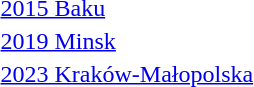<table>
<tr valign="center">
<td><a href='#'>2015 Baku</a><br></td>
<td></td>
<td></td>
<td></td>
</tr>
<tr valign="center">
<td rowspan="2"><a href='#'>2019 Minsk</a><br></td>
<td rowspan="2"></td>
<td rowspan="2"></td>
<td></td>
</tr>
<tr>
<td></td>
</tr>
<tr valign="center">
<td rowspan="2"><a href='#'>2023 Kraków-Małopolska</a><br></td>
<td rowspan="2"></td>
<td rowspan="2"></td>
<td></td>
</tr>
<tr>
<td></td>
</tr>
</table>
